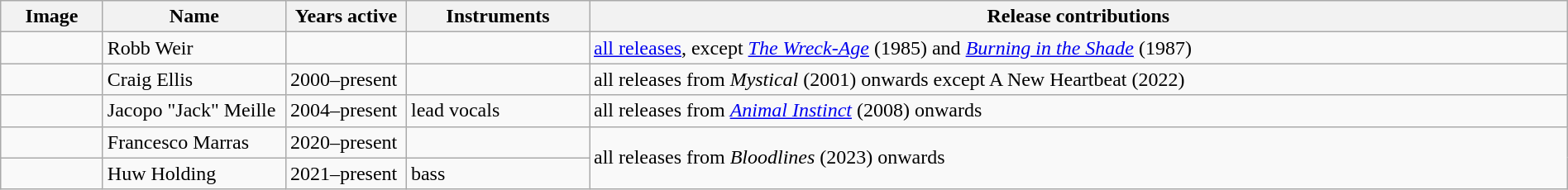<table class="wikitable" border="1" width=100%>
<tr>
<th width="75">Image</th>
<th width="140">Name</th>
<th width="90">Years active</th>
<th width="140">Instruments</th>
<th>Release contributions</th>
</tr>
<tr>
<td></td>
<td>Robb Weir</td>
<td></td>
<td></td>
<td><a href='#'>all releases</a>, except <em><a href='#'>The Wreck-Age</a></em> (1985) and <em><a href='#'>Burning in the Shade</a></em> (1987)</td>
</tr>
<tr>
<td></td>
<td>Craig Ellis</td>
<td>2000–present</td>
<td></td>
<td>all releases from <em>Mystical</em> (2001) onwards except A New Heartbeat (2022)</td>
</tr>
<tr>
<td></td>
<td>Jacopo "Jack" Meille</td>
<td>2004–present</td>
<td>lead vocals</td>
<td>all releases from <em><a href='#'>Animal Instinct</a></em> (2008) onwards</td>
</tr>
<tr>
<td></td>
<td>Francesco Marras</td>
<td>2020–present</td>
<td></td>
<td rowspan="2">all releases from <em>Bloodlines</em> (2023) onwards</td>
</tr>
<tr>
<td></td>
<td>Huw Holding</td>
<td>2021–present</td>
<td>bass</td>
</tr>
</table>
